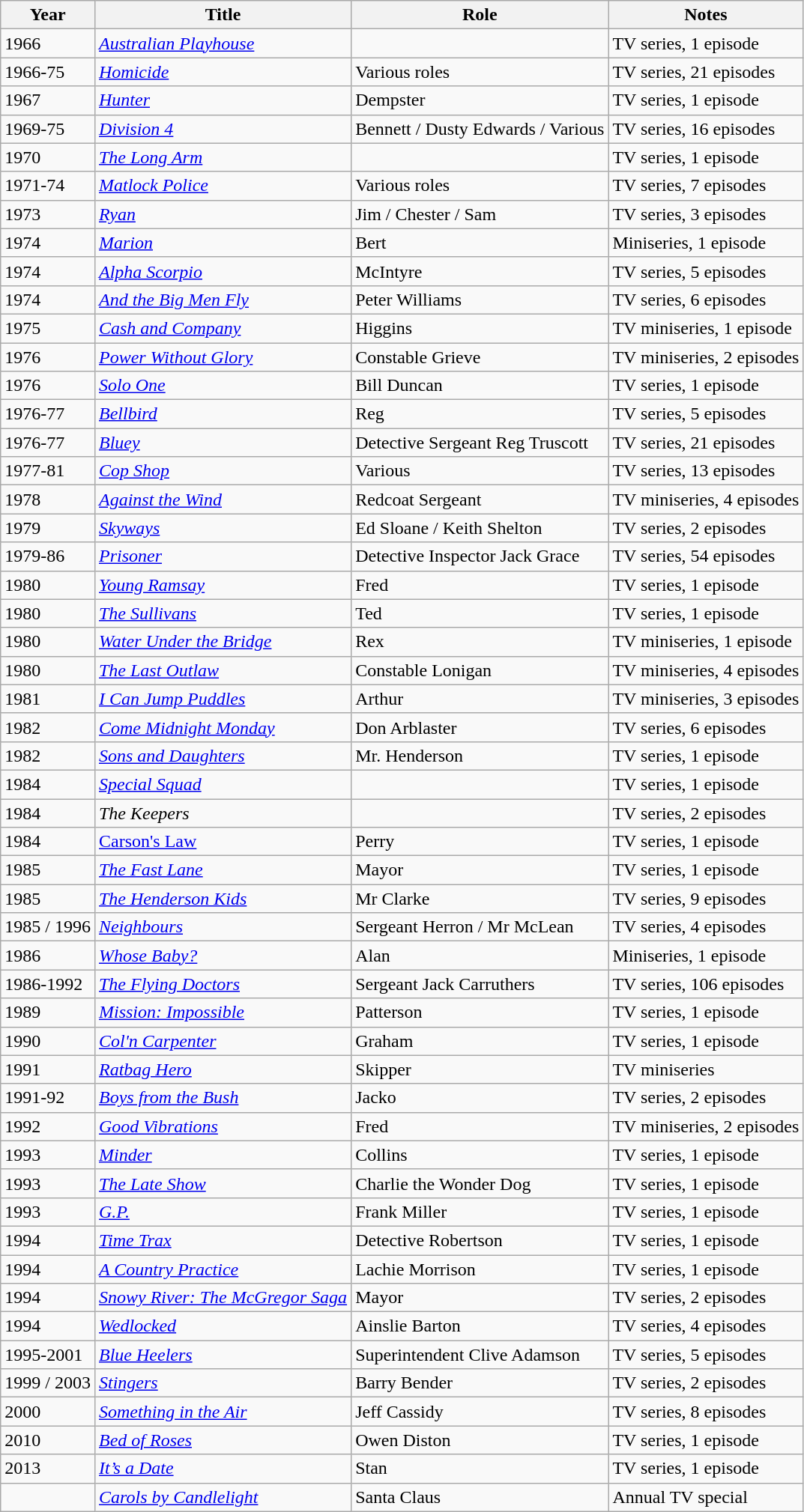<table class="wikitable">
<tr>
<th>Year</th>
<th>Title</th>
<th>Role</th>
<th>Notes</th>
</tr>
<tr>
<td>1966</td>
<td><em><a href='#'>Australian Playhouse</a></em></td>
<td></td>
<td>TV series, 1 episode</td>
</tr>
<tr>
<td>1966-75</td>
<td><em><a href='#'>Homicide</a></em></td>
<td>Various roles</td>
<td>TV series, 21 episodes</td>
</tr>
<tr>
<td>1967</td>
<td><em><a href='#'>Hunter</a></em></td>
<td>Dempster</td>
<td>TV series, 1 episode</td>
</tr>
<tr>
<td>1969-75</td>
<td><em><a href='#'>Division 4</a></em></td>
<td>Bennett / Dusty Edwards / Various</td>
<td>TV series, 16 episodes</td>
</tr>
<tr>
<td>1970</td>
<td><em><a href='#'>The Long Arm</a></em></td>
<td></td>
<td>TV series, 1 episode</td>
</tr>
<tr>
<td>1971-74</td>
<td><em><a href='#'>Matlock Police</a></em></td>
<td>Various roles</td>
<td>TV series, 7 episodes</td>
</tr>
<tr>
<td>1973</td>
<td><em><a href='#'>Ryan</a></em></td>
<td>Jim / Chester / Sam</td>
<td>TV series, 3 episodes</td>
</tr>
<tr>
<td>1974</td>
<td><em><a href='#'>Marion</a></em></td>
<td>Bert</td>
<td>Miniseries, 1 episode</td>
</tr>
<tr>
<td>1974</td>
<td><em><a href='#'>Alpha Scorpio</a></em></td>
<td>McIntyre</td>
<td>TV series, 5 episodes</td>
</tr>
<tr>
<td>1974</td>
<td><em><a href='#'>And the Big Men Fly</a></em></td>
<td>Peter Williams</td>
<td>TV series, 6 episodes</td>
</tr>
<tr>
<td>1975</td>
<td><em><a href='#'>Cash and Company</a></em></td>
<td>Higgins</td>
<td>TV miniseries, 1 episode</td>
</tr>
<tr>
<td>1976</td>
<td><em><a href='#'>Power Without Glory</a></em></td>
<td>Constable Grieve</td>
<td>TV miniseries, 2 episodes</td>
</tr>
<tr>
<td>1976</td>
<td><em><a href='#'>Solo One</a></em></td>
<td>Bill Duncan</td>
<td>TV series, 1 episode</td>
</tr>
<tr>
<td>1976-77</td>
<td><em><a href='#'>Bellbird</a></em></td>
<td>Reg</td>
<td>TV series, 5 episodes</td>
</tr>
<tr>
<td>1976-77</td>
<td><em><a href='#'>Bluey</a></em></td>
<td>Detective Sergeant Reg Truscott</td>
<td>TV series, 21 episodes</td>
</tr>
<tr>
<td>1977-81</td>
<td><em><a href='#'>Cop Shop</a></em></td>
<td>Various</td>
<td>TV series, 13 episodes</td>
</tr>
<tr>
<td>1978</td>
<td><em><a href='#'>Against the Wind</a></em></td>
<td>Redcoat Sergeant</td>
<td>TV miniseries, 4 episodes</td>
</tr>
<tr>
<td>1979</td>
<td><em><a href='#'>Skyways</a></em></td>
<td>Ed Sloane / Keith Shelton</td>
<td>TV series, 2 episodes</td>
</tr>
<tr>
<td>1979-86</td>
<td><em><a href='#'>Prisoner</a></em></td>
<td>Detective Inspector Jack Grace</td>
<td>TV series, 54 episodes</td>
</tr>
<tr>
<td>1980</td>
<td><em><a href='#'>Young Ramsay</a></em></td>
<td>Fred</td>
<td>TV series, 1 episode</td>
</tr>
<tr>
<td>1980</td>
<td><em><a href='#'>The Sullivans</a></em></td>
<td>Ted</td>
<td>TV series, 1 episode</td>
</tr>
<tr>
<td>1980</td>
<td><em><a href='#'>Water Under the Bridge</a></em></td>
<td>Rex</td>
<td>TV miniseries, 1 episode</td>
</tr>
<tr>
<td>1980</td>
<td><em><a href='#'>The Last Outlaw</a></em></td>
<td>Constable Lonigan</td>
<td>TV miniseries, 4 episodes</td>
</tr>
<tr>
<td>1981</td>
<td><em><a href='#'>I Can Jump Puddles</a></em></td>
<td>Arthur</td>
<td>TV miniseries, 3 episodes</td>
</tr>
<tr>
<td>1982</td>
<td><em><a href='#'>Come Midnight Monday</a></em></td>
<td>Don Arblaster</td>
<td>TV series, 6 episodes</td>
</tr>
<tr>
<td>1982</td>
<td><em><a href='#'>Sons and Daughters</a></em></td>
<td>Mr. Henderson</td>
<td>TV series, 1 episode</td>
</tr>
<tr>
<td>1984</td>
<td><em><a href='#'>Special Squad</a></em></td>
<td></td>
<td>TV series, 1 episode</td>
</tr>
<tr>
<td>1984</td>
<td><em>The Keepers</em></td>
<td></td>
<td>TV series, 2 episodes</td>
</tr>
<tr>
<td>1984</td>
<td><a href='#'>Carson's Law</a></td>
<td>Perry</td>
<td>TV series, 1 episode</td>
</tr>
<tr>
<td>1985</td>
<td><em><a href='#'>The Fast Lane</a></em></td>
<td>Mayor</td>
<td>TV series, 1 episode</td>
</tr>
<tr>
<td>1985</td>
<td><em><a href='#'>The Henderson Kids</a></em></td>
<td>Mr Clarke</td>
<td>TV series, 9 episodes</td>
</tr>
<tr>
<td>1985 / 1996</td>
<td><em><a href='#'>Neighbours</a></em></td>
<td>Sergeant Herron / Mr McLean</td>
<td>TV series, 4 episodes</td>
</tr>
<tr>
<td>1986</td>
<td><em><a href='#'>Whose Baby?</a></em></td>
<td>Alan</td>
<td>Miniseries, 1 episode</td>
</tr>
<tr>
<td>1986-1992</td>
<td><em><a href='#'>The Flying Doctors</a></em></td>
<td>Sergeant Jack Carruthers</td>
<td>TV series, 106 episodes</td>
</tr>
<tr>
<td>1989</td>
<td><em><a href='#'>Mission: Impossible</a></em></td>
<td>Patterson</td>
<td>TV series, 1 episode</td>
</tr>
<tr>
<td>1990</td>
<td><em><a href='#'>Col'n Carpenter</a></em></td>
<td>Graham</td>
<td>TV series, 1 episode</td>
</tr>
<tr>
<td>1991</td>
<td><em><a href='#'>Ratbag Hero</a></em></td>
<td>Skipper</td>
<td>TV miniseries</td>
</tr>
<tr>
<td>1991-92</td>
<td><em><a href='#'>Boys from the Bush</a></em></td>
<td>Jacko</td>
<td>TV series, 2 episodes</td>
</tr>
<tr>
<td>1992</td>
<td><em><a href='#'>Good Vibrations</a></em></td>
<td>Fred</td>
<td>TV miniseries, 2 episodes</td>
</tr>
<tr>
<td>1993</td>
<td><em><a href='#'>Minder</a></em></td>
<td>Collins</td>
<td>TV series, 1 episode</td>
</tr>
<tr>
<td>1993</td>
<td><em><a href='#'>The Late Show</a></em></td>
<td>Charlie the Wonder Dog</td>
<td>TV series, 1 episode</td>
</tr>
<tr>
<td>1993</td>
<td><em><a href='#'>G.P.</a></em></td>
<td>Frank Miller</td>
<td>TV series, 1 episode</td>
</tr>
<tr>
<td>1994</td>
<td><em><a href='#'>Time Trax</a></em></td>
<td>Detective Robertson</td>
<td>TV series, 1 episode</td>
</tr>
<tr>
<td>1994</td>
<td><em><a href='#'>A Country Practice</a></em></td>
<td>Lachie Morrison</td>
<td>TV series, 1 episode</td>
</tr>
<tr>
<td>1994</td>
<td><em><a href='#'>Snowy River: The McGregor Saga</a></em></td>
<td>Mayor</td>
<td>TV series, 2 episodes</td>
</tr>
<tr>
<td>1994</td>
<td><em><a href='#'>Wedlocked</a></em></td>
<td>Ainslie Barton</td>
<td>TV series, 4 episodes</td>
</tr>
<tr>
<td>1995-2001</td>
<td><em><a href='#'>Blue Heelers</a></em></td>
<td>Superintendent Clive Adamson</td>
<td>TV series, 5 episodes</td>
</tr>
<tr>
<td>1999 / 2003</td>
<td><em><a href='#'>Stingers</a></em></td>
<td>Barry Bender</td>
<td>TV series, 2 episodes</td>
</tr>
<tr>
<td>2000</td>
<td><em><a href='#'>Something in the Air</a></em></td>
<td>Jeff Cassidy</td>
<td>TV series, 8 episodes</td>
</tr>
<tr>
<td>2010</td>
<td><em><a href='#'>Bed of Roses</a></em></td>
<td>Owen Diston</td>
<td>TV series, 1 episode</td>
</tr>
<tr>
<td>2013</td>
<td><em><a href='#'>It’s a Date</a></em></td>
<td>Stan</td>
<td>TV series, 1 episode</td>
</tr>
<tr>
<td></td>
<td><em><a href='#'>Carols by Candlelight</a></em></td>
<td>Santa Claus</td>
<td>Annual TV special</td>
</tr>
</table>
